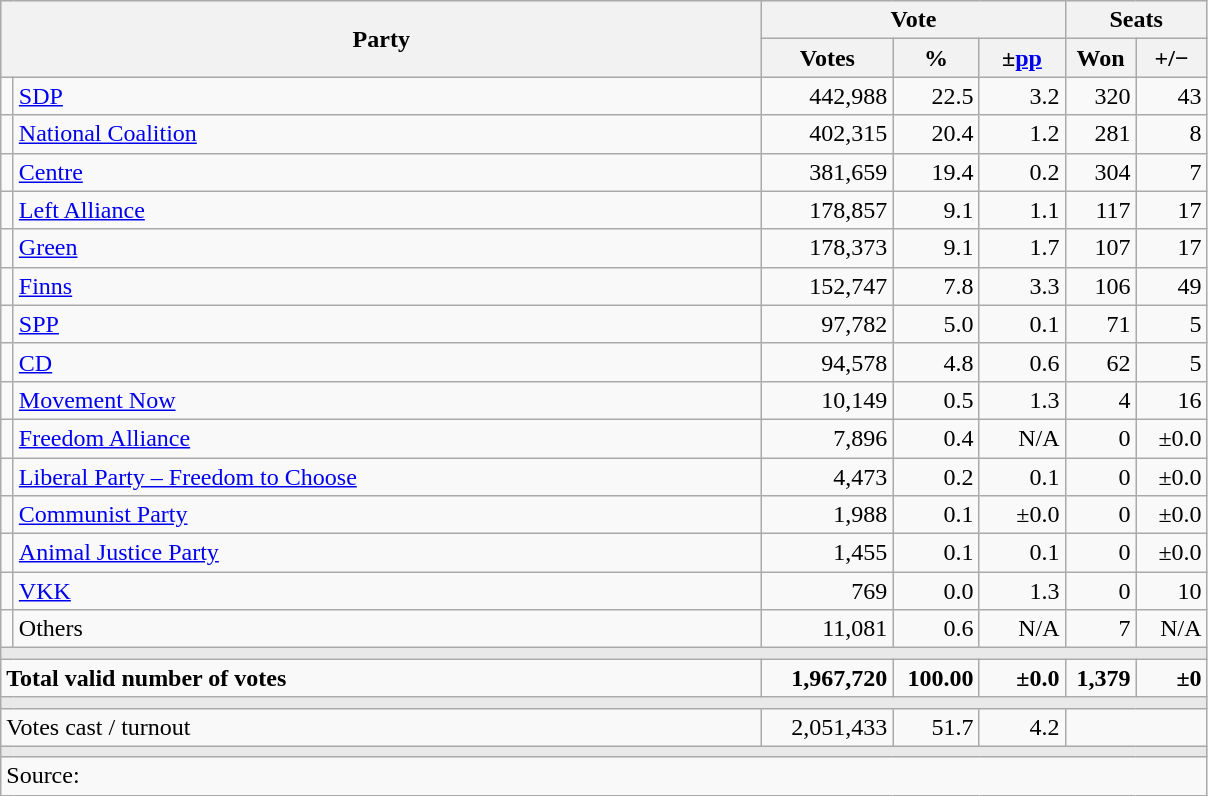<table class="wikitable" style="text-align:right; font-size:100%;">
<tr bgcolor="#E9E9E9" align="center">
<th align="left" rowspan="2" colspan="2" width="500">Party</th>
<th colspan="3">Vote</th>
<th colspan="2">Seats</th>
</tr>
<tr bgcolor="#E9E9E9" align="center">
<th width="80">Votes</th>
<th width="50">%</th>
<th width="50">±<a href='#'>pp</a></th>
<th width="40">Won</th>
<th width="40">+/−</th>
</tr>
<tr>
<td width="1" bgcolor=></td>
<td align="left"><a href='#'>SDP</a></td>
<td>442,988</td>
<td>22.5</td>
<td>3.2</td>
<td>320</td>
<td>43</td>
</tr>
<tr>
<td bgcolor=></td>
<td align="left"><a href='#'>National Coalition</a></td>
<td>402,315</td>
<td>20.4</td>
<td>1.2</td>
<td>281</td>
<td>8</td>
</tr>
<tr>
<td bgcolor=></td>
<td align="left"><a href='#'>Centre</a></td>
<td>381,659</td>
<td>19.4</td>
<td>0.2</td>
<td>304</td>
<td>7</td>
</tr>
<tr>
<td bgcolor=></td>
<td align="left"><a href='#'>Left Alliance</a></td>
<td>178,857</td>
<td>9.1</td>
<td>1.1</td>
<td>117</td>
<td>17</td>
</tr>
<tr>
<td bgcolor=></td>
<td align="left"><a href='#'>Green</a></td>
<td>178,373</td>
<td>9.1</td>
<td>1.7</td>
<td>107</td>
<td>17</td>
</tr>
<tr>
<td bgcolor=></td>
<td align="left"><a href='#'>Finns</a></td>
<td>152,747</td>
<td>7.8</td>
<td>3.3</td>
<td>106</td>
<td>49</td>
</tr>
<tr>
<td bgcolor=></td>
<td align="left"><a href='#'>SPP</a></td>
<td>97,782</td>
<td>5.0</td>
<td>0.1</td>
<td>71</td>
<td>5</td>
</tr>
<tr>
<td bgcolor=></td>
<td align="left"><a href='#'>CD</a></td>
<td>94,578</td>
<td>4.8</td>
<td>0.6</td>
<td>62</td>
<td>5</td>
</tr>
<tr>
<td bgcolor=></td>
<td align="left"><a href='#'>Movement Now</a></td>
<td>10,149</td>
<td>0.5</td>
<td>1.3</td>
<td>4</td>
<td>16</td>
</tr>
<tr>
<td bgcolor=></td>
<td align="left"><a href='#'>Freedom Alliance</a></td>
<td>7,896</td>
<td>0.4</td>
<td>N/A</td>
<td>0</td>
<td>±0.0</td>
</tr>
<tr>
<td bgcolor=></td>
<td align="left"><a href='#'>Liberal Party – Freedom to Choose</a></td>
<td>4,473</td>
<td>0.2</td>
<td>0.1</td>
<td>0</td>
<td>±0.0</td>
</tr>
<tr>
<td bgcolor=></td>
<td align="left"><a href='#'>Communist Party</a></td>
<td>1,988</td>
<td>0.1</td>
<td>±0.0</td>
<td>0</td>
<td>±0.0</td>
</tr>
<tr>
<td bgcolor=></td>
<td align="left"><a href='#'>Animal Justice Party</a></td>
<td>1,455</td>
<td>0.1</td>
<td>0.1</td>
<td>0</td>
<td>±0.0</td>
</tr>
<tr>
<td bgcolor=></td>
<td align="left"><a href='#'>VKK</a></td>
<td>769</td>
<td>0.0</td>
<td>1.3</td>
<td>0</td>
<td>10</td>
</tr>
<tr>
<td bgcolor=></td>
<td align="left">Others</td>
<td>11,081</td>
<td>0.6</td>
<td>N/A</td>
<td>7</td>
<td>N/A</td>
</tr>
<tr>
<td colspan="7" bgcolor="#E9E9E9"></td>
</tr>
<tr style="font-weight:bold;">
<td align="left" colspan="2">Total valid number of votes</td>
<td>1,967,720</td>
<td>100.00</td>
<td>±0.0</td>
<td>1,379</td>
<td>±0</td>
</tr>
<tr>
<td colspan="7" bgcolor="#E9E9E9"></td>
</tr>
<tr>
<td align="left" colspan="2">Votes cast / turnout</td>
<td>2,051,433</td>
<td>51.7</td>
<td>4.2</td>
</tr>
<tr style="font-weight:bold;">
<td colspan="7" bgcolor="#E9E9E9"></td>
</tr>
<tr>
<td align="left" colspan="7">Source: </td>
</tr>
</table>
